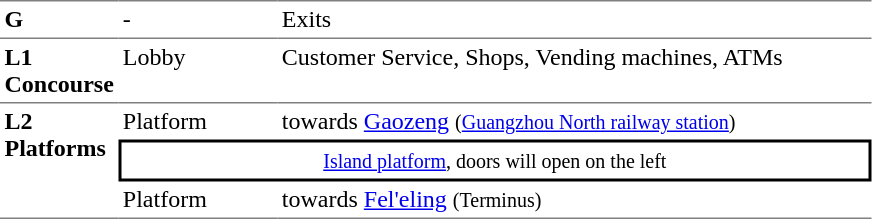<table table border=0 cellspacing=0 cellpadding=3>
<tr>
<td style="border-top:solid 1px gray;" width=50 valign=top><strong>G</strong></td>
<td style="border-top:solid 1px gray;" width=100 valign=top>-</td>
<td style="border-top:solid 1px gray;" width=390 valign=top>Exits</td>
</tr>
<tr>
<td style="border-bottom:solid 1px gray; border-top:solid 1px gray;" valign=top width=50><strong>L1<br>Concourse</strong></td>
<td style="border-bottom:solid 1px gray; border-top:solid 1px gray;" valign=top width=100>Lobby</td>
<td style="border-bottom:solid 1px gray; border-top:solid 1px gray;" valign=top width=390>Customer Service, Shops, Vending machines, ATMs</td>
</tr>
<tr>
<td style="border-bottom:solid 1px gray;" rowspan=4 valign=top><strong>L2<br>Platforms</strong></td>
<td>Platform </td>
<td>  towards <a href='#'>Gaozeng</a> <small>(<a href='#'>Guangzhou North railway station</a>)</small></td>
</tr>
<tr>
<td style="border-right:solid 2px black;border-left:solid 2px black;border-top:solid 2px black;border-bottom:solid 2px black;text-align:center;" colspan=2><small><a href='#'>Island platform</a>, doors will open on the left</small></td>
</tr>
<tr>
<td style="border-bottom:solid 1px gray;">Platform </td>
<td style="border-bottom:solid 1px gray;"> towards <a href='#'>Fel'eling</a> <small>(Terminus) </small></td>
</tr>
</table>
